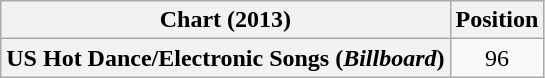<table class="wikitable plainrowheaders">
<tr>
<th scope="col">Chart (2013)</th>
<th scope="col">Position</th>
</tr>
<tr>
<th scope="row">US Hot Dance/Electronic Songs (<em>Billboard</em>)</th>
<td style="text-align:center">96</td>
</tr>
</table>
